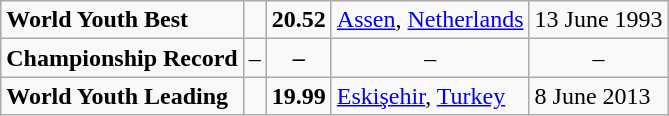<table class="wikitable">
<tr>
<td><strong>World Youth Best</strong></td>
<td></td>
<td><strong>20.52</strong></td>
<td><a href='#'>Assen</a>, <a href='#'>Netherlands</a></td>
<td>13 June 1993</td>
</tr>
<tr>
<td><strong>Championship Record</strong></td>
<td align=center>–</td>
<td align=center><strong>–</strong></td>
<td align=center>–</td>
<td align=center>–</td>
</tr>
<tr>
<td><strong>World Youth Leading</strong></td>
<td></td>
<td><strong>19.99</strong></td>
<td><a href='#'>Eskişehir</a>, <a href='#'>Turkey</a></td>
<td>8 June 2013</td>
</tr>
</table>
